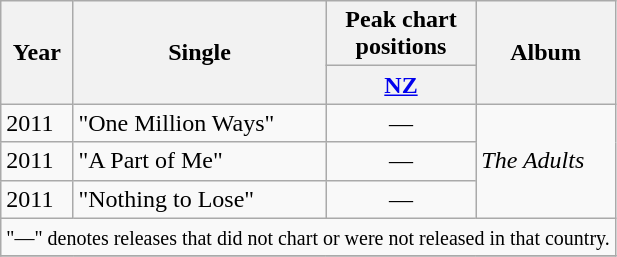<table class="wikitable">
<tr>
<th rowspan=2>Year</th>
<th rowspan=2>Single</th>
<th>Peak chart<br>positions</th>
<th rowspan=2>Album</th>
</tr>
<tr>
<th><a href='#'>NZ</a></th>
</tr>
<tr>
<td>2011</td>
<td>"One Million Ways"</td>
<td align="center">—</td>
<td rowspan=3><em>The Adults</em></td>
</tr>
<tr>
<td>2011</td>
<td>"A Part of Me"</td>
<td align="center">—</td>
</tr>
<tr>
<td>2011</td>
<td>"Nothing to Lose"</td>
<td align="center">—</td>
</tr>
<tr>
<td align=center colspan=4><small>"—" denotes releases that did not chart or were not released in that country.</small></td>
</tr>
<tr>
</tr>
</table>
